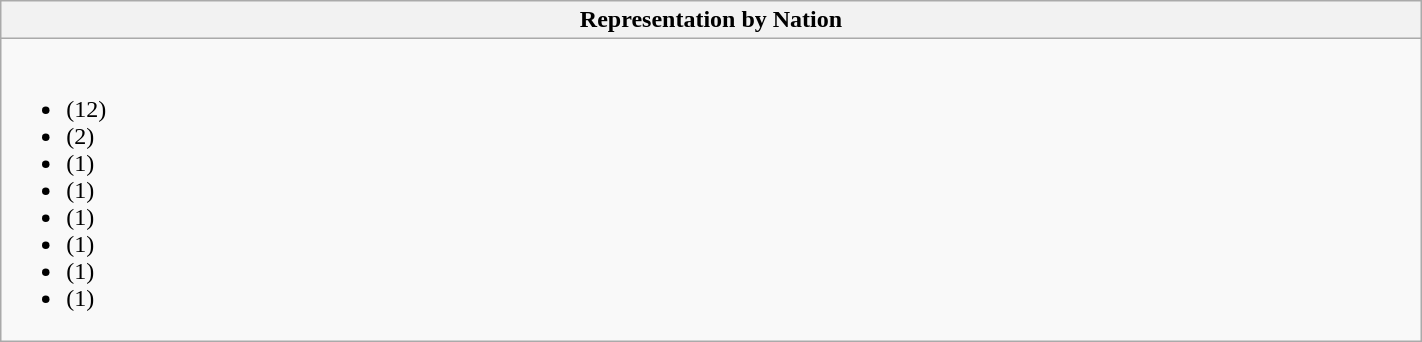<table class="wikitable mw-collapsible" style="width:75%">
<tr>
<th>Representation by Nation</th>
</tr>
<tr>
<td><br><ul><li> (12)</li><li> (2)</li><li> (1)</li><li> (1)</li><li> (1)</li><li> (1)</li><li> (1)</li><li> (1)</li></ul></td>
</tr>
</table>
